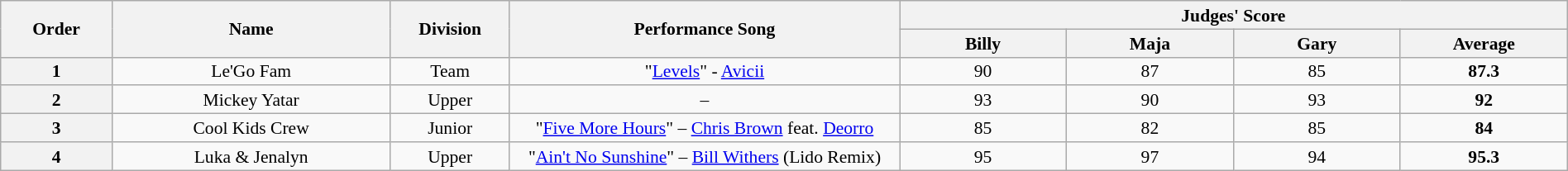<table class="wikitable" style="text-align:center; width:100%; font-size:90%; line-height:16px">
<tr>
<th rowspan="2" scope="col" style="width:04%;">Order</th>
<th rowspan="2" scope="col" style="width:10%;">Name</th>
<th rowspan="2" scope="col" style="width:04%;">Division</th>
<th rowspan="2" scope="col" style="width:14%;">Performance Song</th>
<th colspan="4" scope="col" style="width:24%;">Judges' Score</th>
</tr>
<tr>
<th style="width:06%;">Billy</th>
<th style="width:06%;">Maja</th>
<th style="width:06%;">Gary</th>
<th style="width:06%;">Average</th>
</tr>
<tr>
<th>1</th>
<td>Le'Go Fam</td>
<td>Team</td>
<td>"<a href='#'>Levels</a>" - <a href='#'>Avicii</a></td>
<td>90</td>
<td>87</td>
<td>85</td>
<td><strong>87.3</strong></td>
</tr>
<tr>
<th>2</th>
<td>Mickey Yatar</td>
<td>Upper</td>
<td>–</td>
<td>93</td>
<td>90</td>
<td>93</td>
<td><strong>92</strong></td>
</tr>
<tr>
<th>3</th>
<td>Cool Kids Crew</td>
<td>Junior</td>
<td>"<a href='#'>Five More Hours</a>" – <a href='#'>Chris Brown</a> feat. <a href='#'>Deorro</a></td>
<td>85</td>
<td>82</td>
<td>85</td>
<td><strong>84</strong></td>
</tr>
<tr>
<th>4</th>
<td>Luka & Jenalyn</td>
<td>Upper</td>
<td>"<a href='#'>Ain't No Sunshine</a>" – <a href='#'>Bill Withers</a> (Lido Remix)</td>
<td>95</td>
<td>97</td>
<td>94</td>
<td><strong>95.3</strong></td>
</tr>
</table>
